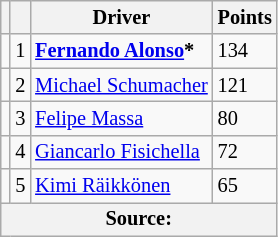<table class="wikitable" style="font-size: 85%;">
<tr>
<th></th>
<th></th>
<th>Driver</th>
<th>Points</th>
</tr>
<tr>
<td></td>
<td align="center">1</td>
<td> <strong><a href='#'>Fernando Alonso</a>*</strong></td>
<td>134</td>
</tr>
<tr>
<td></td>
<td align="center">2</td>
<td> <a href='#'>Michael Schumacher</a></td>
<td>121</td>
</tr>
<tr>
<td></td>
<td align="center">3</td>
<td> <a href='#'>Felipe Massa</a></td>
<td>80</td>
</tr>
<tr>
<td></td>
<td align="center">4</td>
<td> <a href='#'>Giancarlo Fisichella</a></td>
<td>72</td>
</tr>
<tr>
<td></td>
<td align="center">5</td>
<td> <a href='#'>Kimi Räikkönen</a></td>
<td>65</td>
</tr>
<tr>
<th colspan=4>Source:</th>
</tr>
</table>
